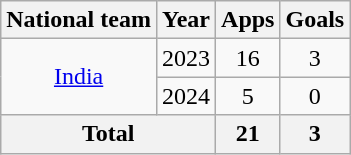<table class="wikitable" style="text-align:center">
<tr>
<th>National team</th>
<th>Year</th>
<th>Apps</th>
<th>Goals</th>
</tr>
<tr>
<td rowspan="2"><a href='#'>India</a></td>
<td>2023</td>
<td>16</td>
<td>3</td>
</tr>
<tr>
<td>2024</td>
<td>5</td>
<td>0</td>
</tr>
<tr>
<th colspan="2">Total</th>
<th>21</th>
<th>3</th>
</tr>
</table>
